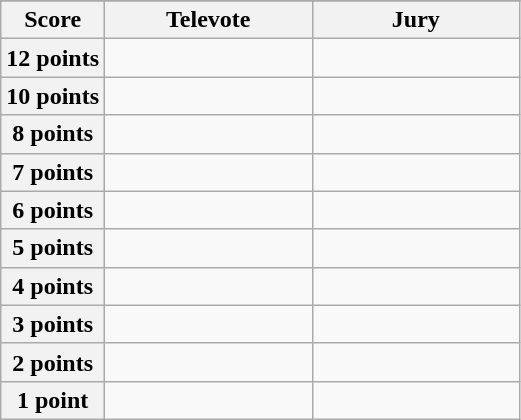<table class="wikitable">
<tr>
</tr>
<tr>
<th scope="col" width="20%">Score</th>
<th scope="col" width="40%">Televote</th>
<th scope="col" width="40%">Jury</th>
</tr>
<tr>
<th scope="row">12 points</th>
<td></td>
<td></td>
</tr>
<tr>
<th scope="row">10 points</th>
<td></td>
<td></td>
</tr>
<tr>
<th scope="row">8 points</th>
<td></td>
<td></td>
</tr>
<tr>
<th scope="row">7 points</th>
<td></td>
<td></td>
</tr>
<tr>
<th scope="row">6 points</th>
<td></td>
<td></td>
</tr>
<tr>
<th scope="row">5 points</th>
<td></td>
<td></td>
</tr>
<tr>
<th scope="row">4 points</th>
<td></td>
<td></td>
</tr>
<tr>
<th scope="row">3 points</th>
<td></td>
<td></td>
</tr>
<tr>
<th scope="row">2 points</th>
<td></td>
<td></td>
</tr>
<tr>
<th scope="row">1 point</th>
<td></td>
<td></td>
</tr>
</table>
